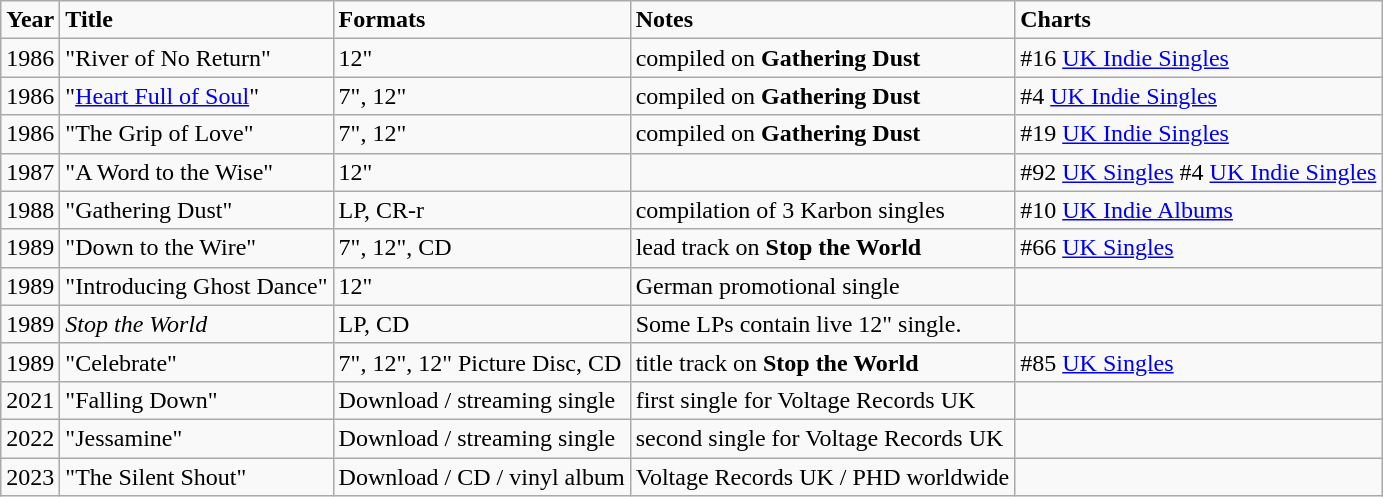<table class="wikitable">
<tr>
<td rowspan="1"><strong>Year</strong></td>
<td rowspan="1"><strong>Title</strong></td>
<td colspan="1"><strong>Formats</strong></td>
<td rowspan="1"><strong>Notes</strong></td>
<td><strong>Charts</strong></td>
</tr>
<tr>
<td>1986</td>
<td>"River of No Return"</td>
<td>12"</td>
<td>compiled on <strong>Gathering Dust</strong></td>
<td>#16 <a href='#'>UK Indie Singles</a></td>
</tr>
<tr>
<td>1986</td>
<td>"<a href='#'>Heart Full of Soul</a>"</td>
<td>7", 12"</td>
<td>compiled on <strong>Gathering Dust</strong></td>
<td>#4 <a href='#'>UK Indie Singles</a></td>
</tr>
<tr>
<td>1986</td>
<td>"The Grip of Love"</td>
<td>7", 12"</td>
<td>compiled on <strong>Gathering Dust</strong></td>
<td>#19 <a href='#'>UK Indie Singles</a></td>
</tr>
<tr>
<td>1987</td>
<td>"A Word to the Wise"</td>
<td>12"</td>
<td></td>
<td>#92 <a href='#'>UK Singles</a> #4 <a href='#'>UK Indie Singles</a></td>
</tr>
<tr>
<td>1988</td>
<td>"Gathering Dust"</td>
<td>LP, CR-r</td>
<td>compilation of 3 Karbon singles</td>
<td>#10 <a href='#'>UK Indie Albums</a></td>
</tr>
<tr>
<td>1989</td>
<td>"Down to the Wire"</td>
<td>7", 12", CD</td>
<td>lead track on <strong>Stop the World</strong></td>
<td>#66 <a href='#'>UK Singles</a></td>
</tr>
<tr>
<td>1989</td>
<td>"Introducing Ghost Dance"</td>
<td>12"</td>
<td>German promotional single</td>
<td></td>
</tr>
<tr>
<td>1989</td>
<td><em>Stop the World</em></td>
<td>LP, CD</td>
<td>Some LPs contain live 12" single.</td>
<td></td>
</tr>
<tr>
<td>1989</td>
<td>"Celebrate"</td>
<td>7", 12", 12" Picture Disc, CD</td>
<td>title track on <strong>Stop the World</strong></td>
<td>#85 <a href='#'>UK Singles</a></td>
</tr>
<tr>
<td>2021</td>
<td>"Falling Down"</td>
<td>Download / streaming single</td>
<td>first single for Voltage Records UK</td>
<td></td>
</tr>
<tr>
<td>2022</td>
<td>"Jessamine"</td>
<td>Download / streaming single</td>
<td>second single for Voltage Records UK</td>
<td></td>
</tr>
<tr>
<td>2023</td>
<td>"The Silent Shout"</td>
<td>Download / CD / vinyl album</td>
<td>Voltage Records UK / PHD worldwide</td>
<td></td>
</tr>
</table>
